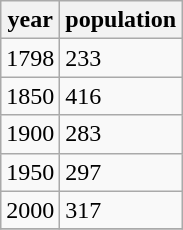<table class="wikitable">
<tr>
<th>year</th>
<th>population</th>
</tr>
<tr>
<td>1798</td>
<td>233</td>
</tr>
<tr>
<td>1850</td>
<td>416</td>
</tr>
<tr>
<td>1900</td>
<td>283</td>
</tr>
<tr>
<td>1950</td>
<td>297</td>
</tr>
<tr>
<td>2000</td>
<td>317</td>
</tr>
<tr>
</tr>
</table>
